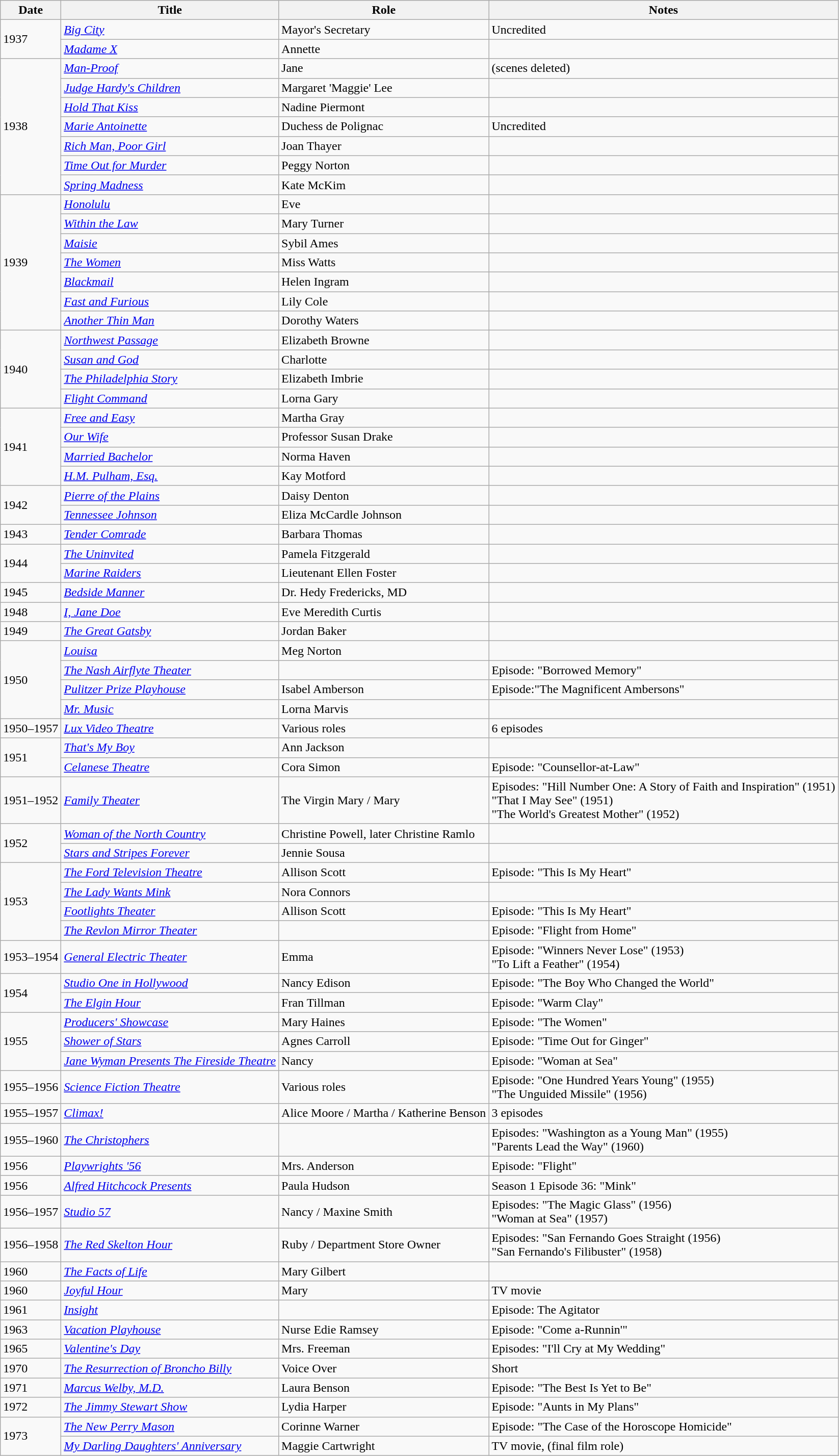<table class="wikitable">
<tr>
<th>Date</th>
<th>Title</th>
<th>Role</th>
<th>Notes</th>
</tr>
<tr>
<td rowspan="2">1937</td>
<td><em><a href='#'>Big City</a></em></td>
<td>Mayor's Secretary</td>
<td>Uncredited</td>
</tr>
<tr>
<td><em><a href='#'>Madame X</a></em></td>
<td>Annette</td>
<td></td>
</tr>
<tr>
<td rowspan="7">1938</td>
<td><em><a href='#'>Man-Proof</a></em></td>
<td>Jane</td>
<td>(scenes deleted)</td>
</tr>
<tr>
<td><em><a href='#'>Judge Hardy's Children</a></em></td>
<td>Margaret 'Maggie' Lee</td>
<td></td>
</tr>
<tr>
<td><em><a href='#'>Hold That Kiss</a></em></td>
<td>Nadine Piermont</td>
<td></td>
</tr>
<tr>
<td><em><a href='#'>Marie Antoinette</a></em></td>
<td>Duchess de Polignac</td>
<td>Uncredited</td>
</tr>
<tr>
<td><em><a href='#'>Rich Man, Poor Girl</a></em></td>
<td>Joan Thayer</td>
<td></td>
</tr>
<tr>
<td><em><a href='#'>Time Out for Murder</a></em></td>
<td>Peggy Norton</td>
<td></td>
</tr>
<tr>
<td><em><a href='#'>Spring Madness</a></em></td>
<td>Kate McKim</td>
<td></td>
</tr>
<tr>
<td rowspan="7">1939</td>
<td><em><a href='#'>Honolulu</a></em></td>
<td>Eve</td>
<td></td>
</tr>
<tr>
<td><em><a href='#'>Within the Law</a></em></td>
<td>Mary Turner</td>
<td></td>
</tr>
<tr>
<td><em><a href='#'>Maisie</a></em></td>
<td>Sybil Ames</td>
<td></td>
</tr>
<tr>
<td><em><a href='#'>The Women</a></em></td>
<td>Miss Watts</td>
<td></td>
</tr>
<tr>
<td><em><a href='#'>Blackmail</a></em></td>
<td>Helen Ingram</td>
<td></td>
</tr>
<tr>
<td><em><a href='#'>Fast and Furious</a></em></td>
<td>Lily Cole</td>
<td></td>
</tr>
<tr>
<td><em><a href='#'>Another Thin Man</a></em></td>
<td>Dorothy Waters</td>
<td></td>
</tr>
<tr>
<td rowspan="4">1940</td>
<td><em><a href='#'>Northwest Passage</a></em></td>
<td>Elizabeth Browne</td>
<td></td>
</tr>
<tr>
<td><em><a href='#'>Susan and God</a></em></td>
<td>Charlotte</td>
<td></td>
</tr>
<tr>
<td><em><a href='#'>The Philadelphia Story</a></em></td>
<td>Elizabeth Imbrie</td>
<td></td>
</tr>
<tr>
<td><em><a href='#'>Flight Command</a></em></td>
<td>Lorna Gary</td>
<td></td>
</tr>
<tr>
<td rowspan="4">1941</td>
<td><em><a href='#'>Free and Easy</a></em></td>
<td>Martha Gray</td>
<td></td>
</tr>
<tr>
<td><em><a href='#'>Our Wife</a></em></td>
<td>Professor Susan Drake</td>
<td></td>
</tr>
<tr>
<td><em><a href='#'>Married Bachelor</a></em></td>
<td>Norma Haven</td>
<td></td>
</tr>
<tr>
<td><em><a href='#'>H.M. Pulham, Esq.</a></em></td>
<td>Kay Motford</td>
<td></td>
</tr>
<tr>
<td rowspan="2">1942</td>
<td><em><a href='#'>Pierre of the Plains</a></em></td>
<td>Daisy Denton</td>
<td></td>
</tr>
<tr>
<td><em><a href='#'>Tennessee Johnson</a></em></td>
<td>Eliza McCardle Johnson</td>
<td></td>
</tr>
<tr>
<td>1943</td>
<td><em><a href='#'>Tender Comrade</a></em></td>
<td>Barbara Thomas</td>
<td></td>
</tr>
<tr>
<td rowspan="2">1944</td>
<td><em><a href='#'>The Uninvited</a></em></td>
<td>Pamela Fitzgerald</td>
<td></td>
</tr>
<tr>
<td><em><a href='#'>Marine Raiders</a></em></td>
<td>Lieutenant Ellen Foster</td>
<td></td>
</tr>
<tr>
<td>1945</td>
<td><em><a href='#'>Bedside Manner</a></em></td>
<td>Dr. Hedy Fredericks, MD</td>
<td></td>
</tr>
<tr>
<td>1948</td>
<td><em><a href='#'>I, Jane Doe</a></em></td>
<td>Eve Meredith Curtis</td>
<td></td>
</tr>
<tr>
<td>1949</td>
<td><em><a href='#'>The Great Gatsby</a></em></td>
<td>Jordan Baker</td>
<td></td>
</tr>
<tr>
<td rowspan="4">1950</td>
<td><em><a href='#'>Louisa</a></em></td>
<td>Meg Norton</td>
<td></td>
</tr>
<tr>
<td><em><a href='#'>The Nash Airflyte Theater</a></em></td>
<td></td>
<td>Episode: "Borrowed Memory"</td>
</tr>
<tr>
<td><em><a href='#'>Pulitzer Prize Playhouse</a></em></td>
<td>Isabel Amberson</td>
<td>Episode:"The Magnificent Ambersons"</td>
</tr>
<tr>
<td><em><a href='#'>Mr. Music</a></em></td>
<td>Lorna Marvis</td>
<td></td>
</tr>
<tr>
<td>1950–1957</td>
<td><em><a href='#'>Lux Video Theatre</a></em></td>
<td>Various roles</td>
<td>6 episodes</td>
</tr>
<tr>
<td rowspan="2">1951</td>
<td><em><a href='#'>That's My Boy</a></em></td>
<td>Ann Jackson</td>
<td></td>
</tr>
<tr>
<td><em><a href='#'>Celanese Theatre</a></em></td>
<td>Cora Simon</td>
<td>Episode: "Counsellor-at-Law"</td>
</tr>
<tr>
<td>1951–1952</td>
<td><em><a href='#'>Family Theater</a></em></td>
<td>The Virgin Mary / Mary</td>
<td>Episodes: "Hill Number One: A Story of Faith and Inspiration" (1951) <br> "That I May See" (1951) <br> "The World's Greatest Mother" (1952)</td>
</tr>
<tr>
<td rowspan="2">1952</td>
<td><em><a href='#'>Woman of the North Country</a></em></td>
<td>Christine Powell, later Christine Ramlo</td>
<td></td>
</tr>
<tr>
<td><em><a href='#'>Stars and Stripes Forever</a></em></td>
<td>Jennie Sousa</td>
<td></td>
</tr>
<tr>
<td rowspan="4">1953</td>
<td><em><a href='#'>The Ford Television Theatre</a></em></td>
<td>Allison Scott</td>
<td>Episode: "This Is My Heart"</td>
</tr>
<tr>
<td><em><a href='#'>The Lady Wants Mink</a></em></td>
<td>Nora Connors</td>
<td></td>
</tr>
<tr>
<td><em><a href='#'>Footlights Theater</a></em></td>
<td>Allison Scott</td>
<td>Episode: "This Is My Heart"</td>
</tr>
<tr>
<td><em><a href='#'>The Revlon Mirror Theater</a></em></td>
<td></td>
<td>Episode: "Flight from Home"</td>
</tr>
<tr>
<td>1953–1954</td>
<td><em><a href='#'>General Electric Theater</a></em></td>
<td>Emma</td>
<td>Episode: "Winners Never Lose" (1953) <br> "To Lift a Feather" (1954)</td>
</tr>
<tr>
<td rowspan="2">1954</td>
<td><em><a href='#'>Studio One in Hollywood</a></em></td>
<td>Nancy Edison</td>
<td>Episode: "The Boy Who Changed the World"</td>
</tr>
<tr>
<td><em><a href='#'>The Elgin Hour</a></em></td>
<td>Fran Tillman</td>
<td>Episode: "Warm Clay"</td>
</tr>
<tr>
<td rowspan="3">1955</td>
<td><em><a href='#'>Producers' Showcase</a></em></td>
<td>Mary Haines</td>
<td>Episode: "The Women"</td>
</tr>
<tr>
<td><em><a href='#'>Shower of Stars</a></em></td>
<td>Agnes Carroll</td>
<td>Episode: "Time Out for Ginger"</td>
</tr>
<tr>
<td><em><a href='#'>Jane Wyman Presents The Fireside Theatre</a></em></td>
<td>Nancy</td>
<td>Episode: "Woman at Sea"</td>
</tr>
<tr>
<td>1955–1956</td>
<td><em><a href='#'>Science Fiction Theatre</a></em></td>
<td>Various roles</td>
<td>Episode: "One Hundred Years Young" (1955) <br> "The Unguided Missile" (1956)</td>
</tr>
<tr>
<td>1955–1957</td>
<td><em><a href='#'>Climax!</a></em></td>
<td>Alice Moore / Martha / Katherine Benson</td>
<td>3 episodes</td>
</tr>
<tr>
<td>1955–1960</td>
<td><em><a href='#'>The Christophers</a></em></td>
<td></td>
<td>Episodes: "Washington as a Young Man" (1955) <br> "Parents Lead the Way" (1960)</td>
</tr>
<tr>
<td>1956</td>
<td><em><a href='#'>Playwrights '56</a></em></td>
<td>Mrs. Anderson</td>
<td>Episode: "Flight"</td>
</tr>
<tr>
<td>1956</td>
<td><em><a href='#'>Alfred Hitchcock Presents</a></em></td>
<td>Paula Hudson</td>
<td>Season 1 Episode 36: "Mink"</td>
</tr>
<tr>
<td>1956–1957</td>
<td><em><a href='#'>Studio 57</a></em></td>
<td>Nancy / Maxine Smith</td>
<td>Episodes: "The Magic Glass" (1956) <br> "Woman at Sea" (1957)</td>
</tr>
<tr>
<td>1956–1958</td>
<td><em><a href='#'>The Red Skelton Hour</a></em></td>
<td>Ruby / Department Store Owner</td>
<td>Episodes: "San Fernando Goes Straight (1956) <br> "San Fernando's Filibuster" (1958)</td>
</tr>
<tr>
<td>1960</td>
<td><em><a href='#'>The Facts of Life</a></em></td>
<td>Mary Gilbert</td>
<td></td>
</tr>
<tr>
<td>1960</td>
<td><em><a href='#'>Joyful Hour</a></em></td>
<td>Mary</td>
<td>TV movie</td>
</tr>
<tr>
<td>1961</td>
<td><em><a href='#'>Insight</a></em></td>
<td></td>
<td>Episode: The Agitator</td>
</tr>
<tr>
<td>1963</td>
<td><em><a href='#'>Vacation Playhouse</a></em></td>
<td>Nurse Edie Ramsey</td>
<td>Episode: "Come a-Runnin'"</td>
</tr>
<tr>
<td>1965</td>
<td><em><a href='#'>Valentine's Day</a></em></td>
<td>Mrs. Freeman</td>
<td>Episodes: "I'll Cry at My Wedding"</td>
</tr>
<tr>
<td>1970</td>
<td><em><a href='#'>The Resurrection of Broncho Billy</a></em></td>
<td>Voice Over</td>
<td>Short</td>
</tr>
<tr>
<td>1971</td>
<td><em><a href='#'>Marcus Welby, M.D.</a></em></td>
<td>Laura Benson</td>
<td>Episode: "The Best Is Yet to Be"</td>
</tr>
<tr>
<td>1972</td>
<td><em><a href='#'>The Jimmy Stewart Show</a></em></td>
<td>Lydia Harper</td>
<td>Episode: "Aunts in My Plans"</td>
</tr>
<tr>
<td rowspan="2">1973</td>
<td><em><a href='#'>The New Perry Mason</a></em></td>
<td>Corinne Warner</td>
<td>Episode: "The Case of the Horoscope Homicide"</td>
</tr>
<tr>
<td><em><a href='#'>My Darling Daughters' Anniversary</a></em></td>
<td>Maggie Cartwright</td>
<td>TV movie, (final film role)</td>
</tr>
</table>
